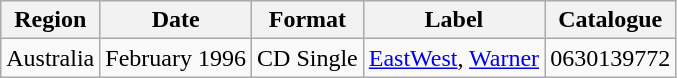<table class=wikitable>
<tr>
<th>Region</th>
<th>Date</th>
<th>Format</th>
<th>Label</th>
<th>Catalogue</th>
</tr>
<tr>
<td>Australia</td>
<td>February 1996</td>
<td>CD Single</td>
<td><a href='#'>EastWest</a>, <a href='#'>Warner</a></td>
<td>0630139772</td>
</tr>
</table>
